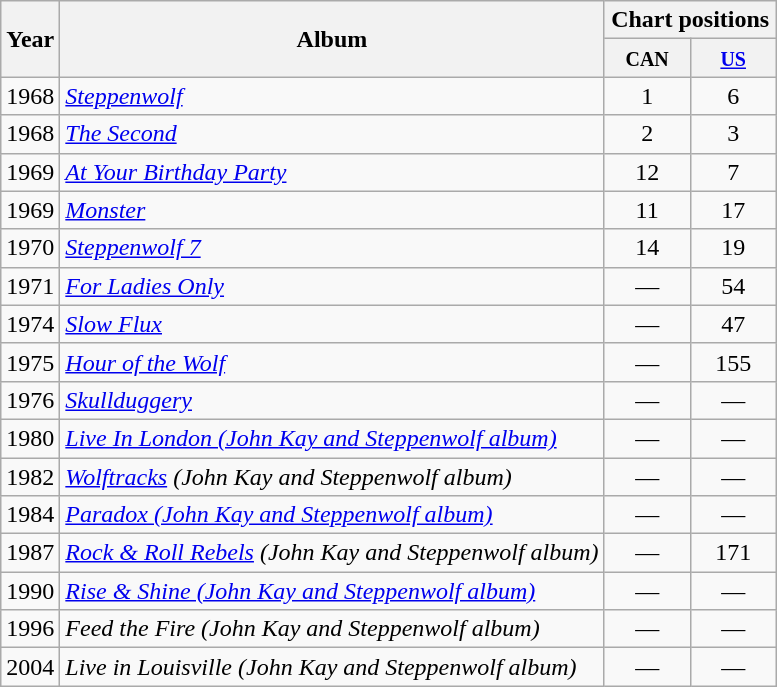<table class="wikitable">
<tr>
<th rowspan="2">Year</th>
<th rowspan="2">Album</th>
<th colspan="2">Chart positions</th>
</tr>
<tr>
<th style="width:50px;"><small>CAN</small></th>
<th style="width:50px;"><small><a href='#'>US</a></small></th>
</tr>
<tr>
<td>1968</td>
<td><em><a href='#'>Steppenwolf</a></em></td>
<td style="text-align:center;">1</td>
<td style="text-align:center;">6</td>
</tr>
<tr>
<td>1968</td>
<td><em><a href='#'>The Second</a></em></td>
<td style="text-align:center;">2</td>
<td style="text-align:center;">3</td>
</tr>
<tr>
<td>1969</td>
<td><em><a href='#'>At Your Birthday Party</a></em></td>
<td style="text-align:center;">12</td>
<td style="text-align:center;">7</td>
</tr>
<tr>
<td>1969</td>
<td><em><a href='#'>Monster</a></em></td>
<td style="text-align:center;">11</td>
<td style="text-align:center;">17</td>
</tr>
<tr>
<td>1970</td>
<td><em><a href='#'>Steppenwolf 7</a></em></td>
<td style="text-align:center;">14</td>
<td style="text-align:center;">19</td>
</tr>
<tr>
<td>1971</td>
<td><em><a href='#'>For Ladies Only</a></em></td>
<td style="text-align:center;">—</td>
<td style="text-align:center;">54</td>
</tr>
<tr>
<td>1974</td>
<td><em><a href='#'>Slow Flux</a></em></td>
<td style="text-align:center;">—</td>
<td style="text-align:center;">47</td>
</tr>
<tr>
<td>1975</td>
<td><em><a href='#'>Hour of the Wolf</a></em></td>
<td style="text-align:center;">—</td>
<td style="text-align:center;">155</td>
</tr>
<tr>
<td>1976</td>
<td><em><a href='#'>Skullduggery</a></em></td>
<td style="text-align:center;">—</td>
<td style="text-align:center;">—</td>
</tr>
<tr>
<td>1980</td>
<td><em><a href='#'>Live In London (John Kay and Steppenwolf album)</a></em></td>
<td style="text-align:center;">—</td>
<td style="text-align:center;">—</td>
</tr>
<tr>
<td>1982</td>
<td><em><a href='#'>Wolftracks</a> (John Kay and Steppenwolf album)</em></td>
<td style="text-align:center;">—</td>
<td style="text-align:center;">—</td>
</tr>
<tr>
<td>1984</td>
<td><em><a href='#'>Paradox (John Kay and Steppenwolf album)</a></em></td>
<td style="text-align:center;">—</td>
<td style="text-align:center;">—</td>
</tr>
<tr>
<td>1987</td>
<td><em><a href='#'>Rock & Roll Rebels</a> (John Kay and Steppenwolf album)</em></td>
<td style="text-align:center;">—</td>
<td style="text-align:center;">171</td>
</tr>
<tr>
<td>1990</td>
<td><em><a href='#'>Rise & Shine (John Kay and Steppenwolf album)</a></em></td>
<td style="text-align:center;">—</td>
<td style="text-align:center;">—</td>
</tr>
<tr>
<td>1996</td>
<td><em>Feed the Fire (John Kay and Steppenwolf album)</em></td>
<td style="text-align:center;">—</td>
<td style="text-align:center;">—</td>
</tr>
<tr>
<td>2004</td>
<td><em>Live in Louisville (John Kay and Steppenwolf album)</em></td>
<td style="text-align:center;">—</td>
<td style="text-align:center;">—</td>
</tr>
</table>
